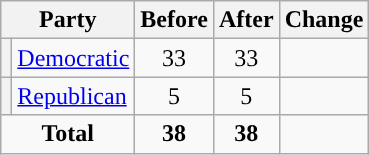<table class="wikitable" style="text-align:center;">
<tr>
<th colspan="2">Party</th>
<th>Before</th>
<th>After</th>
<th>Change</th>
</tr>
<tr>
<th style="background-color:"></th>
<td style="text-align:left;"><a href='#'>Democratic</a></td>
<td>33</td>
<td>33</td>
<td></td>
</tr>
<tr>
<th style="background-color:"></th>
<td style="text-align:left;"><a href='#'>Republican</a></td>
<td>5</td>
<td>5</td>
<td></td>
</tr>
<tr>
<td colspan="2"><strong>Total</strong></td>
<td><strong>38</strong></td>
<td><strong>38</strong></td>
<td></td>
</tr>
</table>
